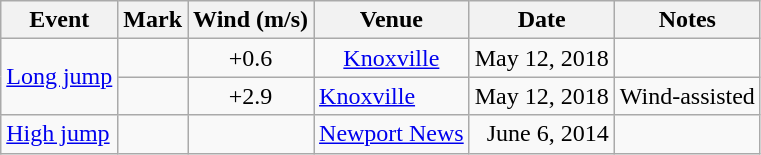<table class=wikitable>
<tr>
<th>Event</th>
<th>Mark</th>
<th>Wind (m/s)</th>
<th>Venue</th>
<th>Date</th>
<th>Notes</th>
</tr>
<tr>
<td rowspan=2><a href='#'>Long jump</a></td>
<td align=center></td>
<td align=center>+0.6</td>
<td align=center><a href='#'>Knoxville</a></td>
<td align=right>May 12, 2018</td>
<td></td>
</tr>
<tr>
<td align=center> </td>
<td align=center>+2.9</td>
<td><a href='#'>Knoxville</a></td>
<td align=right>May 12, 2018</td>
<td>Wind-assisted</td>
</tr>
<tr>
<td><a href='#'>High jump</a></td>
<td align=center></td>
<td></td>
<td><a href='#'>Newport News</a></td>
<td align=right>June 6, 2014</td>
<td></td>
</tr>
</table>
